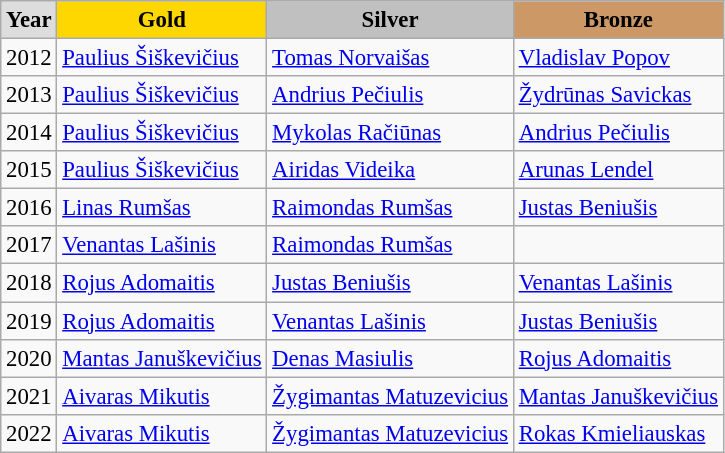<table class="wikitable sortable alternance" style="font-size:95%">
<tr style="text-align:center; background:#e4e4e4; font-weight:bold;">
<td style="background:#ddd; ">Year</td>
<td style="background:gold; ">Gold</td>
<td style="background:silver; ">Silver</td>
<td style="background:#c96; ">Bronze</td>
</tr>
<tr>
<td>2012</td>
<td><a href='#'>Paulius Šiškevičius</a></td>
<td><a href='#'>Tomas Norvaišas</a></td>
<td><a href='#'>Vladislav Popov</a></td>
</tr>
<tr>
<td>2013</td>
<td><a href='#'>Paulius Šiškevičius</a></td>
<td><a href='#'>Andrius Pečiulis</a></td>
<td><a href='#'>Žydrūnas Savickas</a></td>
</tr>
<tr>
<td>2014</td>
<td><a href='#'>Paulius Šiškevičius</a></td>
<td><a href='#'>Mykolas Račiūnas</a></td>
<td><a href='#'>Andrius Pečiulis</a></td>
</tr>
<tr>
<td>2015</td>
<td><a href='#'>Paulius Šiškevičius</a></td>
<td><a href='#'>Airidas Videika</a></td>
<td><a href='#'>Arunas Lendel</a></td>
</tr>
<tr>
<td>2016</td>
<td><a href='#'>Linas Rumšas</a></td>
<td><a href='#'>Raimondas Rumšas</a></td>
<td><a href='#'>Justas Beniušis</a></td>
</tr>
<tr>
<td>2017</td>
<td><a href='#'>Venantas Lašinis</a></td>
<td><a href='#'>Raimondas Rumšas</a></td>
<td></td>
</tr>
<tr>
<td>2018</td>
<td><a href='#'>Rojus Adomaitis</a></td>
<td><a href='#'>Justas Beniušis</a></td>
<td><a href='#'>Venantas Lašinis</a></td>
</tr>
<tr>
<td>2019</td>
<td><a href='#'>Rojus Adomaitis</a></td>
<td><a href='#'>Venantas Lašinis</a></td>
<td><a href='#'>Justas Beniušis</a></td>
</tr>
<tr>
<td>2020</td>
<td><a href='#'>Mantas Januškevičius</a></td>
<td><a href='#'>Denas Masiulis</a></td>
<td><a href='#'>Rojus Adomaitis</a></td>
</tr>
<tr>
<td>2021</td>
<td><a href='#'>Aivaras Mikutis</a></td>
<td><a href='#'>Žygimantas Matuzevicius</a></td>
<td><a href='#'>Mantas Januškevičius</a></td>
</tr>
<tr>
<td>2022</td>
<td><a href='#'>Aivaras Mikutis</a></td>
<td><a href='#'>Žygimantas Matuzevicius</a></td>
<td><a href='#'>Rokas Kmieliauskas</a></td>
</tr>
</table>
